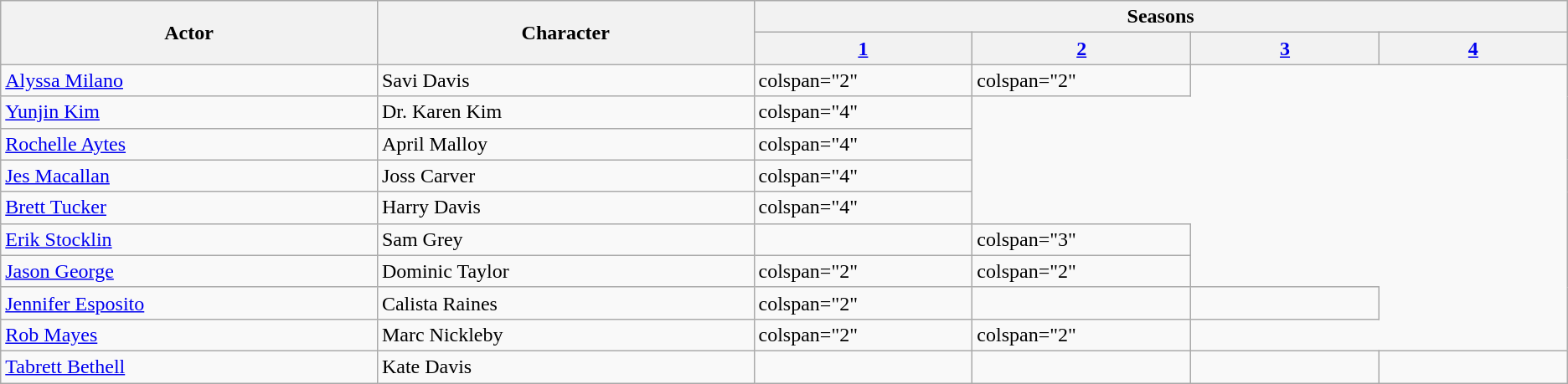<table class="wikitable">
<tr>
<th style="width:10%;" rowspan="2">Actor</th>
<th style="width:10%;" rowspan="2">Character</th>
<th colspan="12">Seasons</th>
</tr>
<tr>
<th style="width:5%;"><a href='#'>1</a></th>
<th style="width:5%;"><a href='#'>2</a></th>
<th style="width:5%;"><a href='#'>3</a></th>
<th style="width:5%;"><a href='#'>4</a></th>
</tr>
<tr>
<td><a href='#'>Alyssa Milano</a></td>
<td>Savi Davis</td>
<td>colspan="2" </td>
<td>colspan="2" </td>
</tr>
<tr>
<td><a href='#'>Yunjin Kim</a></td>
<td>Dr. Karen Kim</td>
<td>colspan="4" </td>
</tr>
<tr>
<td><a href='#'>Rochelle Aytes</a></td>
<td>April Malloy</td>
<td>colspan="4" </td>
</tr>
<tr>
<td><a href='#'>Jes Macallan</a></td>
<td>Joss Carver</td>
<td>colspan="4" </td>
</tr>
<tr>
<td><a href='#'>Brett Tucker</a></td>
<td>Harry Davis</td>
<td>colspan="4" </td>
</tr>
<tr>
<td><a href='#'>Erik Stocklin</a></td>
<td>Sam Grey</td>
<td></td>
<td>colspan="3" </td>
</tr>
<tr>
<td><a href='#'>Jason George</a></td>
<td>Dominic Taylor</td>
<td>colspan="2" </td>
<td>colspan="2" </td>
</tr>
<tr>
<td><a href='#'>Jennifer Esposito</a></td>
<td>Calista Raines</td>
<td>colspan="2" </td>
<td></td>
<td></td>
</tr>
<tr>
<td><a href='#'>Rob Mayes</a></td>
<td>Marc Nickleby</td>
<td>colspan="2" </td>
<td>colspan="2" </td>
</tr>
<tr>
<td><a href='#'>Tabrett Bethell</a></td>
<td>Kate Davis</td>
<td></td>
<td></td>
<td></td>
<td></td>
</tr>
</table>
